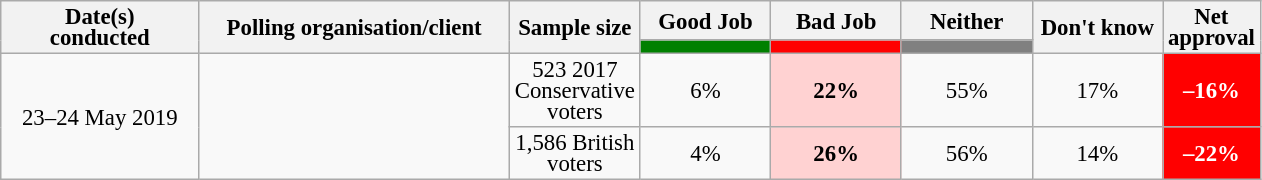<table class="wikitable collapsible sortable" style="text-align:center;font-size:95%;line-height:14px;">
<tr>
<th rowspan="2" style="width:125px;">Date(s)<br>conducted</th>
<th rowspan="2" style="width:200px;">Polling organisation/client</th>
<th rowspan="2" style="width:60px;">Sample size</th>
<th class="unsortable" style="width:80px;">Good Job</th>
<th class="unsortable" style="width: 80px;">Bad Job</th>
<th class="unsortable" style="width:80px;">Neither</th>
<th rowspan="2" class="unsortable" style="width:80px;">Don't know</th>
<th rowspan="2" class="unsortable" style="width:20px;">Net approval</th>
</tr>
<tr>
<th class="unsortable" style="background:green;width:60px;"></th>
<th class="unsortable" style="background:red;width:60px;"></th>
<th class="unsortable" style="background:grey;width:60px;"></th>
</tr>
<tr>
<td rowspan="2">23–24 May 2019</td>
<td rowspan="2"></td>
<td>523 2017 Conservative voters</td>
<td>6%</td>
<td style="background:#FFD2D2"><strong>22%</strong></td>
<td>55%</td>
<td>17%</td>
<td style="background:red;color:white;"><strong>–16%</strong></td>
</tr>
<tr>
<td>1,586 British voters</td>
<td>4%</td>
<td style="background:#FFD2D2"><strong>26%</strong></td>
<td>56%</td>
<td>14%</td>
<td style="background:red;color:white;"><strong>–22%</strong></td>
</tr>
</table>
